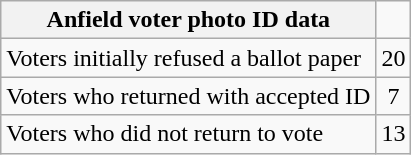<table class="wikitable">
<tr>
<th>Anfield voter photo ID data</th>
</tr>
<tr>
<td style="text-align:left">Voters initially refused a ballot paper</td>
<td style="text-align:center">20</td>
</tr>
<tr>
<td style="text-align:left">Voters who returned with accepted ID</td>
<td style="text-align:center">7</td>
</tr>
<tr>
<td style="text-align:left">Voters who did not return to vote</td>
<td style="text-align:center">13</td>
</tr>
</table>
